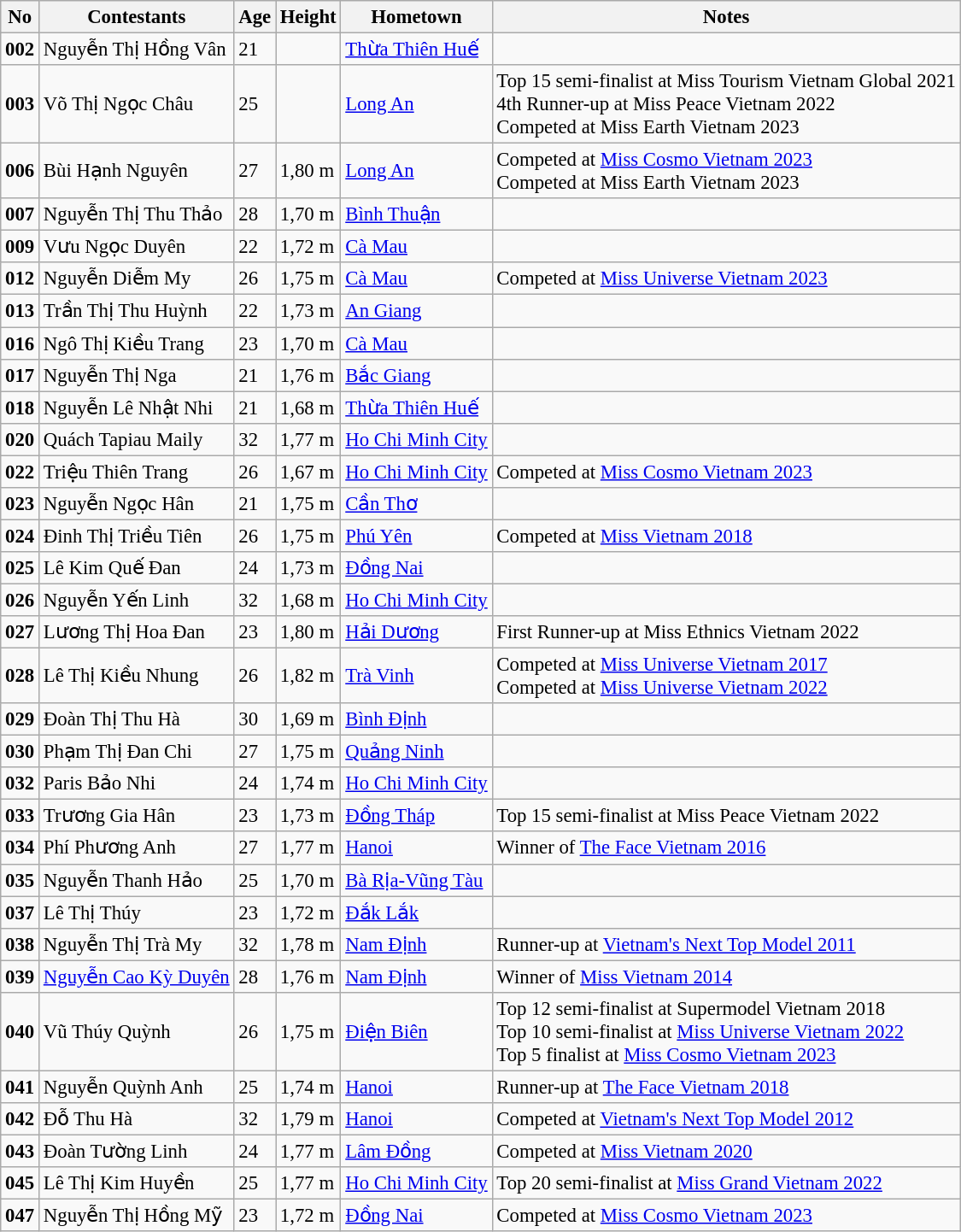<table class="wikitable sortable" style="font-size: 95%;">
<tr>
<th>No</th>
<th>Contestants</th>
<th>Age</th>
<th>Height</th>
<th>Hometown</th>
<th>Notes</th>
</tr>
<tr>
<td><strong>002</strong></td>
<td>Nguyễn Thị Hồng Vân</td>
<td>21</td>
<td></td>
<td><a href='#'>Thừa Thiên Huế</a></td>
<td></td>
</tr>
<tr>
<td><strong>003</strong></td>
<td>Võ Thị Ngọc Châu</td>
<td>25</td>
<td></td>
<td><a href='#'>Long An</a></td>
<td>Top 15 semi-finalist at Miss Tourism Vietnam Global 2021<br>4th Runner-up at Miss Peace Vietnam 2022<br>Competed at Miss Earth Vietnam 2023</td>
</tr>
<tr>
<td><strong>006</strong></td>
<td>Bùi Hạnh Nguyên</td>
<td>27</td>
<td>1,80 m</td>
<td><a href='#'>Long An</a></td>
<td>Competed at <a href='#'>Miss Cosmo Vietnam 2023</a><br>Competed at Miss Earth Vietnam 2023</td>
</tr>
<tr>
<td><strong>007</strong></td>
<td>Nguyễn Thị Thu Thảo</td>
<td>28</td>
<td>1,70 m</td>
<td><a href='#'>Bình Thuận</a></td>
<td></td>
</tr>
<tr>
<td><strong>009</strong></td>
<td>Vưu Ngọc Duyên</td>
<td>22</td>
<td>1,72 m</td>
<td><a href='#'>Cà Mau</a></td>
<td></td>
</tr>
<tr>
<td><strong>012</strong></td>
<td>Nguyễn Diễm My</td>
<td>26</td>
<td>1,75 m</td>
<td><a href='#'>Cà Mau</a></td>
<td>Competed at <a href='#'>Miss Universe Vietnam 2023</a></td>
</tr>
<tr>
<td><strong>013</strong></td>
<td>Trần Thị Thu Huỳnh</td>
<td>22</td>
<td>1,73 m</td>
<td><a href='#'>An Giang</a></td>
<td></td>
</tr>
<tr>
<td><strong>016</strong></td>
<td>Ngô Thị Kiều Trang</td>
<td>23</td>
<td>1,70 m</td>
<td><a href='#'>Cà Mau</a></td>
<td></td>
</tr>
<tr>
<td><strong>017</strong></td>
<td>Nguyễn Thị Nga</td>
<td>21</td>
<td>1,76 m</td>
<td><a href='#'>Bắc Giang</a></td>
<td></td>
</tr>
<tr>
<td><strong>018</strong></td>
<td>Nguyễn Lê Nhật Nhi</td>
<td>21</td>
<td>1,68 m</td>
<td><a href='#'>Thừa Thiên Huế</a></td>
<td></td>
</tr>
<tr>
<td><strong>020</strong></td>
<td>Quách Tapiau Maily</td>
<td>32</td>
<td>1,77 m</td>
<td><a href='#'>Ho Chi Minh City</a></td>
<td></td>
</tr>
<tr>
<td><strong>022</strong></td>
<td>Triệu Thiên Trang</td>
<td>26</td>
<td>1,67 m</td>
<td><a href='#'>Ho Chi Minh City</a></td>
<td>Competed at <a href='#'>Miss Cosmo Vietnam 2023</a></td>
</tr>
<tr>
<td><strong>023</strong></td>
<td>Nguyễn Ngọc Hân</td>
<td>21</td>
<td>1,75 m</td>
<td><a href='#'>Cần Thơ</a></td>
<td></td>
</tr>
<tr>
<td><strong>024</strong></td>
<td>Đinh Thị Triều Tiên</td>
<td>26</td>
<td>1,75 m</td>
<td><a href='#'>Phú Yên</a></td>
<td>Competed at <a href='#'>Miss Vietnam 2018</a></td>
</tr>
<tr>
<td><strong>025</strong></td>
<td>Lê Kim Quế Đan</td>
<td>24</td>
<td>1,73 m</td>
<td><a href='#'>Đồng Nai</a></td>
<td></td>
</tr>
<tr>
<td><strong>026</strong></td>
<td>Nguyễn Yến Linh</td>
<td>32</td>
<td>1,68 m</td>
<td><a href='#'>Ho Chi Minh City</a></td>
<td></td>
</tr>
<tr>
<td><strong>027</strong></td>
<td>Lương Thị Hoa Đan</td>
<td>23</td>
<td>1,80 m</td>
<td><a href='#'>Hải Dương</a></td>
<td>First Runner-up at Miss Ethnics Vietnam 2022</td>
</tr>
<tr>
<td><strong>028</strong></td>
<td>Lê Thị Kiều Nhung</td>
<td>26</td>
<td>1,82 m</td>
<td><a href='#'>Trà Vinh</a></td>
<td>Competed at <a href='#'>Miss Universe Vietnam 2017</a><br>Competed at <a href='#'>Miss Universe Vietnam 2022</a></td>
</tr>
<tr>
<td><strong>029</strong></td>
<td>Đoàn Thị Thu Hà</td>
<td>30</td>
<td>1,69 m</td>
<td><a href='#'>Bình Định</a></td>
<td></td>
</tr>
<tr>
<td><strong>030</strong></td>
<td>Phạm Thị Đan Chi</td>
<td>27</td>
<td>1,75 m</td>
<td><a href='#'>Quảng Ninh</a></td>
<td></td>
</tr>
<tr>
<td><strong>032</strong></td>
<td>Paris Bảo Nhi</td>
<td>24</td>
<td>1,74 m</td>
<td><a href='#'>Ho Chi Minh City</a></td>
<td></td>
</tr>
<tr>
<td><strong>033</strong></td>
<td>Trương Gia Hân</td>
<td>23</td>
<td>1,73 m</td>
<td><a href='#'>Đồng Tháp</a></td>
<td>Top 15 semi-finalist at Miss Peace Vietnam 2022</td>
</tr>
<tr>
<td><strong>034</strong></td>
<td>Phí Phương Anh</td>
<td>27</td>
<td>1,77 m</td>
<td><a href='#'>Hanoi</a></td>
<td>Winner of <a href='#'>The Face Vietnam 2016</a></td>
</tr>
<tr>
<td><strong>035</strong></td>
<td>Nguyễn Thanh Hảo</td>
<td>25</td>
<td>1,70 m</td>
<td><a href='#'>Bà Rịa-Vũng Tàu</a></td>
<td></td>
</tr>
<tr>
<td><strong>037</strong></td>
<td>Lê Thị Thúy</td>
<td>23</td>
<td>1,72 m</td>
<td><a href='#'>Đắk Lắk</a></td>
<td></td>
</tr>
<tr>
<td><strong>038</strong></td>
<td>Nguyễn Thị Trà My</td>
<td>32</td>
<td>1,78 m</td>
<td><a href='#'>Nam Định</a></td>
<td>Runner-up at <a href='#'>Vietnam's Next Top Model 2011</a></td>
</tr>
<tr>
<td><strong>039</strong></td>
<td><a href='#'>Nguyễn Cao Kỳ Duyên</a></td>
<td>28</td>
<td>1,76 m</td>
<td><a href='#'>Nam Định</a></td>
<td>Winner of <a href='#'>Miss Vietnam 2014</a></td>
</tr>
<tr>
<td><strong>040</strong></td>
<td>Vũ Thúy Quỳnh</td>
<td>26</td>
<td>1,75 m</td>
<td><a href='#'>Điện Biên</a></td>
<td>Top 12 semi-finalist at Supermodel Vietnam 2018<br>Top 10 semi-finalist at <a href='#'>Miss Universe Vietnam 2022</a><br>Top 5 finalist at <a href='#'>Miss Cosmo Vietnam 2023</a></td>
</tr>
<tr>
<td><strong>041</strong></td>
<td>Nguyễn Quỳnh Anh</td>
<td>25</td>
<td>1,74 m</td>
<td><a href='#'>Hanoi</a></td>
<td>Runner-up at <a href='#'>The Face Vietnam 2018</a></td>
</tr>
<tr>
<td><strong>042</strong></td>
<td>Đỗ Thu Hà</td>
<td>32</td>
<td>1,79 m</td>
<td><a href='#'>Hanoi</a></td>
<td>Competed at <a href='#'>Vietnam's Next Top Model 2012</a></td>
</tr>
<tr>
<td><strong>043</strong></td>
<td>Đoàn Tường Linh</td>
<td>24</td>
<td>1,77 m</td>
<td><a href='#'>Lâm Đồng</a></td>
<td>Competed at <a href='#'>Miss Vietnam 2020</a></td>
</tr>
<tr>
<td><strong>045</strong></td>
<td>Lê Thị Kim Huyền</td>
<td>25</td>
<td>1,77 m</td>
<td><a href='#'>Ho Chi Minh City</a></td>
<td>Top 20 semi-finalist at <a href='#'>Miss Grand Vietnam 2022</a></td>
</tr>
<tr>
<td><strong>047</strong></td>
<td>Nguyễn Thị Hồng Mỹ</td>
<td>23</td>
<td>1,72 m</td>
<td><a href='#'>Đồng Nai</a></td>
<td>Competed at <a href='#'>Miss Cosmo Vietnam 2023</a></td>
</tr>
</table>
